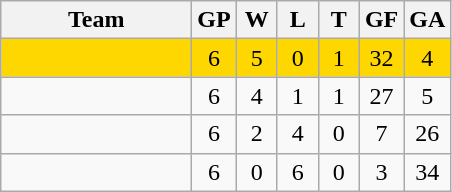<table class="wikitable" style="text-align:center">
<tr>
<th width="120">Team</th>
<th width="20">GP</th>
<th width="20">W</th>
<th width="20">L</th>
<th width="20">T</th>
<th width="20">GF</th>
<th width="20">GA</th>
</tr>
<tr bgcolor="gold">
<td align=left> </td>
<td>6</td>
<td>5</td>
<td>0</td>
<td>1</td>
<td>32</td>
<td>4</td>
</tr>
<tr>
<td align=left></td>
<td>6</td>
<td>4</td>
<td>1</td>
<td>1</td>
<td>27</td>
<td>5</td>
</tr>
<tr>
<td align=left></td>
<td>6</td>
<td>2</td>
<td>4</td>
<td>0</td>
<td>7</td>
<td>26</td>
</tr>
<tr>
<td align=left></td>
<td>6</td>
<td>0</td>
<td>6</td>
<td>0</td>
<td>3</td>
<td>34</td>
</tr>
</table>
